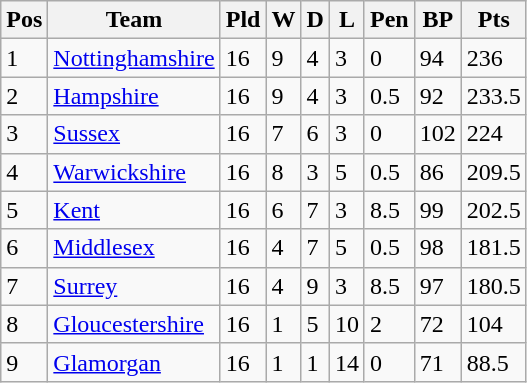<table class="wikitable">
<tr>
<th>Pos</th>
<th>Team</th>
<th>Pld</th>
<th>W</th>
<th>D</th>
<th>L</th>
<th>Pen</th>
<th>BP</th>
<th>Pts</th>
</tr>
<tr>
<td>1</td>
<td><a href='#'>Nottinghamshire</a></td>
<td>16</td>
<td>9</td>
<td>4</td>
<td>3</td>
<td>0</td>
<td>94</td>
<td>236</td>
</tr>
<tr>
<td>2</td>
<td><a href='#'>Hampshire</a></td>
<td>16</td>
<td>9</td>
<td>4</td>
<td>3</td>
<td>0.5</td>
<td>92</td>
<td>233.5</td>
</tr>
<tr>
<td>3</td>
<td><a href='#'>Sussex</a></td>
<td>16</td>
<td>7</td>
<td>6</td>
<td>3</td>
<td>0</td>
<td>102</td>
<td>224</td>
</tr>
<tr>
<td>4</td>
<td><a href='#'>Warwickshire</a></td>
<td>16</td>
<td>8</td>
<td>3</td>
<td>5</td>
<td>0.5</td>
<td>86</td>
<td>209.5</td>
</tr>
<tr>
<td>5</td>
<td><a href='#'>Kent</a></td>
<td>16</td>
<td>6</td>
<td>7</td>
<td>3</td>
<td>8.5</td>
<td>99</td>
<td>202.5</td>
</tr>
<tr>
<td>6</td>
<td><a href='#'>Middlesex</a></td>
<td>16</td>
<td>4</td>
<td>7</td>
<td>5</td>
<td>0.5</td>
<td>98</td>
<td>181.5</td>
</tr>
<tr>
<td>7</td>
<td><a href='#'>Surrey</a></td>
<td>16</td>
<td>4</td>
<td>9</td>
<td>3</td>
<td>8.5</td>
<td>97</td>
<td>180.5</td>
</tr>
<tr>
<td>8</td>
<td><a href='#'>Gloucestershire</a></td>
<td>16</td>
<td>1</td>
<td>5</td>
<td>10</td>
<td>2</td>
<td>72</td>
<td>104</td>
</tr>
<tr>
<td>9</td>
<td><a href='#'>Glamorgan</a></td>
<td>16</td>
<td>1</td>
<td>1</td>
<td>14</td>
<td>0</td>
<td>71</td>
<td>88.5</td>
</tr>
</table>
